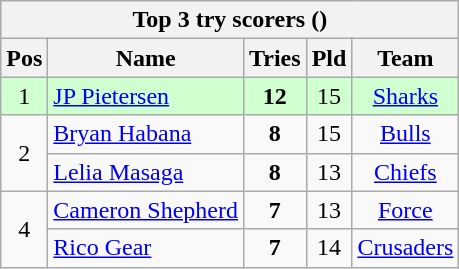<table class="wikitable" style="text-align:center">
<tr>
<th colspan=9>Top 3 try scorers ()</th>
</tr>
<tr>
<th>Pos</th>
<th>Name</th>
<th>Tries</th>
<th>Pld</th>
<th>Team</th>
</tr>
<tr style="background:#d0ffd0">
<td>1</td>
<td style="text-align:left"><a href='#'>JP Pietersen</a></td>
<td><strong>12</strong></td>
<td>15</td>
<td><a href='#'>Sharks</a></td>
</tr>
<tr>
<td rowspan=2>2</td>
<td style="text-align:left"><a href='#'>Bryan Habana</a></td>
<td><strong>8</strong></td>
<td>15</td>
<td><a href='#'>Bulls</a></td>
</tr>
<tr>
<td style="text-align:left"><a href='#'>Lelia Masaga</a></td>
<td><strong>8</strong></td>
<td>13</td>
<td><a href='#'>Chiefs</a></td>
</tr>
<tr>
<td rowspan=2>4</td>
<td style="text-align:left"><a href='#'>Cameron Shepherd</a></td>
<td><strong>7</strong></td>
<td>13</td>
<td><a href='#'>Force</a></td>
</tr>
<tr>
<td style="text-align:left"><a href='#'>Rico Gear</a></td>
<td><strong>7</strong></td>
<td>14</td>
<td><a href='#'>Crusaders</a></td>
</tr>
</table>
